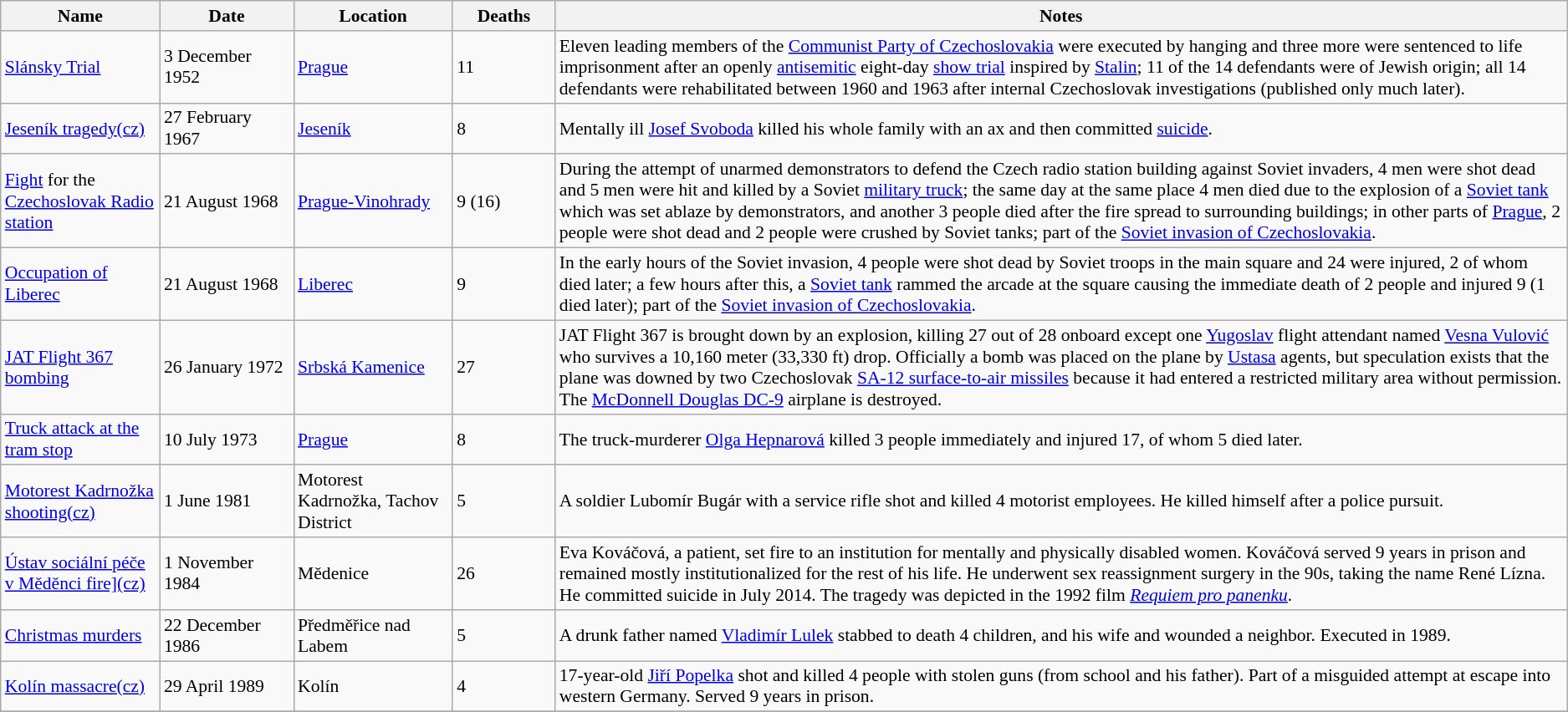<table class="sortable wikitable" style="font-size:90%;">
<tr>
<th style="width:120px;">Name</th>
<th style="width:100px;">Date</th>
<th style="width:120px;">Location</th>
<th style="width:75px;">Deaths</th>
<th class="unsortable">Notes</th>
</tr>
<tr>
<td><a href='#'>Slánsky Trial</a></td>
<td>3 December 1952</td>
<td><a href='#'>Prague</a></td>
<td>11</td>
<td>Eleven leading members of the <a href='#'>Communist Party of Czechoslovakia</a> were executed by hanging and three more were sentenced to life imprisonment after an openly <a href='#'>antisemitic</a> eight-day <a href='#'>show trial</a> inspired by <a href='#'>Stalin</a>; 11 of the 14 defendants were of Jewish origin; all 14 defendants were rehabilitated between 1960 and 1963 after internal Czechoslovak investigations (published only much later).</td>
</tr>
<tr>
<td><a href='#'>Jeseník tragedy(cz)</a></td>
<td>27 February 1967</td>
<td><a href='#'>Jeseník</a></td>
<td>8</td>
<td>Mentally ill <a href='#'>Josef Svoboda</a> killed his whole family with an ax and then committed <a href='#'>suicide</a>.</td>
</tr>
<tr>
<td><a href='#'>Fight</a> for the <a href='#'>Czechoslovak Radio station</a></td>
<td>21 August 1968</td>
<td><a href='#'>Prague-Vinohrady</a></td>
<td>9 (16)</td>
<td>During the attempt of unarmed demonstrators to defend the Czech radio station building against Soviet invaders, 4 men were shot dead and 5 men were hit and killed by a Soviet <a href='#'>military truck</a>; the same day at the same place 4 men died due to the explosion of a <a href='#'>Soviet tank</a> which was set ablaze by demonstrators, and another 3 people died after the fire spread to surrounding buildings; in other parts of <a href='#'>Prague</a>, 2 people were shot dead and 2 people were crushed by Soviet tanks; part of the <a href='#'>Soviet invasion of Czechoslovakia</a>.</td>
</tr>
<tr>
<td><a href='#'>Occupation of Liberec</a></td>
<td>21 August 1968</td>
<td><a href='#'>Liberec</a></td>
<td>9</td>
<td>In the early hours of the Soviet invasion, 4 people were shot dead by Soviet troops in the main square and 24 were injured, 2 of whom died later; a few hours after this, a <a href='#'>Soviet tank</a> rammed the arcade at the square causing the immediate death of 2 people and injured 9 (1 died later); part of the <a href='#'>Soviet invasion of Czechoslovakia</a>.</td>
</tr>
<tr>
<td><a href='#'>JAT Flight 367 bombing</a></td>
<td>26 January 1972</td>
<td><a href='#'>Srbská Kamenice</a></td>
<td>27</td>
<td>JAT Flight 367 is brought down by an explosion, killing 27 out of 28 onboard except one <a href='#'>Yugoslav</a> flight attendant named <a href='#'>Vesna Vulović</a> who survives a 10,160 meter (33,330 ft) drop. Officially a bomb was placed on the plane by <a href='#'>Ustasa</a> agents, but speculation exists that the plane was downed by two Czechoslovak <a href='#'>SA-12 surface-to-air missiles</a> because it had entered a restricted military area without permission. The <a href='#'>McDonnell Douglas DC-9</a> airplane is destroyed.</td>
</tr>
<tr>
<td><a href='#'>Truck attack at the tram stop</a></td>
<td>10 July 1973</td>
<td><a href='#'>Prague</a></td>
<td>8</td>
<td>The truck-murderer <a href='#'>Olga Hepnarová</a> killed 3 people immediately and injured 17, of whom 5 died later.</td>
</tr>
<tr>
<td><a href='#'>Motorest Kadrnožka shooting(cz)</a></td>
<td>1 June 1981</td>
<td>Motorest Kadrnožka, Tachov District</td>
<td>5</td>
<td>A soldier Lubomír Bugár with a service rifle shot and killed 4 motorist employees. He killed himself after a police pursuit.</td>
</tr>
<tr>
<td><a href='#'>Ústav sociální péče v Měděnci fire](cz)</a></td>
<td>1 November 1984</td>
<td>Mědenice</td>
<td>26</td>
<td>Eva Kováčová, a patient, set fire to an institution for mentally and physically disabled women. Kováčová served 9 years in prison and remained mostly institutionalized for the rest of his life. He underwent sex reassignment surgery in the 90s, taking the name René Lízna. He committed suicide in July 2014. The tragedy was depicted in the 1992 film <em><a href='#'>Requiem pro panenku</a></em>.</td>
</tr>
<tr>
<td><a href='#'>Christmas murders</a></td>
<td>22 December 1986</td>
<td>Předměřice nad Labem</td>
<td>5</td>
<td>A drunk father named <a href='#'>Vladimír Lulek</a> stabbed to death 4 children, and his wife and wounded a neighbor. Executed in 1989.</td>
</tr>
<tr>
<td><a href='#'>Kolín massacre(cz)</a></td>
<td>29 April 1989</td>
<td>Kolín</td>
<td>4</td>
<td>17-year-old <a href='#'>Jiří Popelka</a> shot and killed 4 people with stolen guns (from school and his father). Part of a misguided attempt at escape into western Germany. Served 9 years in prison.</td>
</tr>
<tr>
</tr>
</table>
